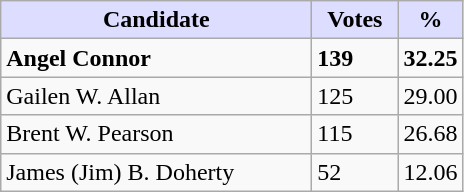<table class="wikitable">
<tr>
<th style="background:#ddf; width:200px;">Candidate</th>
<th style="background:#ddf; width:50px;">Votes</th>
<th style="background:#ddf; width:30px;">%</th>
</tr>
<tr>
<td><strong>Angel Connor</strong></td>
<td><strong>139</strong></td>
<td><strong>32.25</strong></td>
</tr>
<tr>
<td>Gailen W. Allan</td>
<td>125</td>
<td>29.00</td>
</tr>
<tr>
<td>Brent W. Pearson</td>
<td>115</td>
<td>26.68</td>
</tr>
<tr>
<td>James (Jim) B. Doherty</td>
<td>52</td>
<td>12.06</td>
</tr>
</table>
